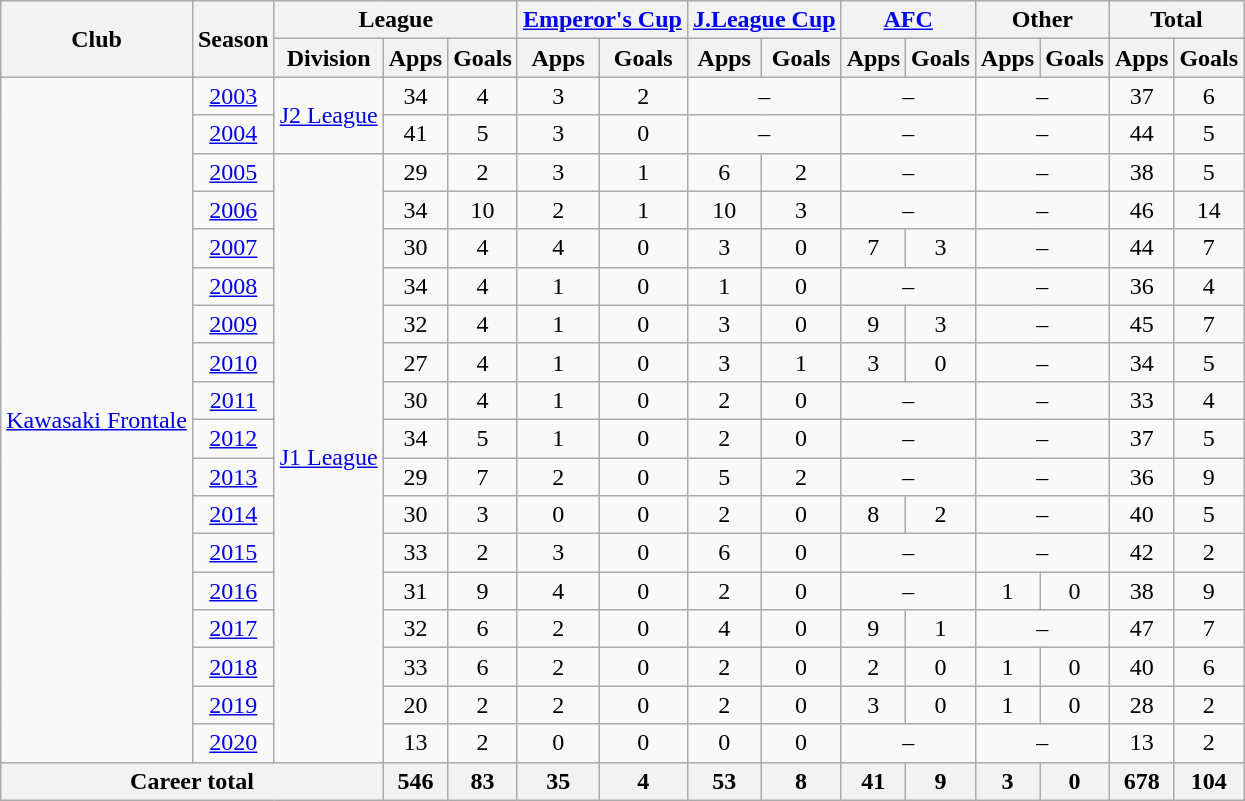<table class="wikitable" style="text-align:center">
<tr>
<th rowspan="2">Club</th>
<th rowspan="2">Season</th>
<th colspan="3">League</th>
<th colspan="2"><a href='#'>Emperor's Cup</a></th>
<th colspan="2"><a href='#'>J.League Cup</a></th>
<th colspan="2"><a href='#'>AFC</a></th>
<th colspan="2">Other</th>
<th colspan="2">Total</th>
</tr>
<tr>
<th>Division</th>
<th>Apps</th>
<th>Goals</th>
<th>Apps</th>
<th>Goals</th>
<th>Apps</th>
<th>Goals</th>
<th>Apps</th>
<th>Goals</th>
<th>Apps</th>
<th>Goals</th>
<th>Apps</th>
<th>Goals</th>
</tr>
<tr>
<td rowspan="18"><a href='#'>Kawasaki Frontale</a></td>
<td><a href='#'>2003</a></td>
<td rowspan="2"><a href='#'>J2 League</a></td>
<td>34</td>
<td>4</td>
<td>3</td>
<td>2</td>
<td colspan="2">–</td>
<td colspan="2">–</td>
<td colspan="2">–</td>
<td>37</td>
<td>6</td>
</tr>
<tr>
<td><a href='#'>2004</a></td>
<td>41</td>
<td>5</td>
<td>3</td>
<td>0</td>
<td colspan="2">–</td>
<td colspan="2">–</td>
<td colspan="2">–</td>
<td>44</td>
<td>5</td>
</tr>
<tr>
<td><a href='#'>2005</a></td>
<td rowspan="16"><a href='#'>J1 League</a></td>
<td>29</td>
<td>2</td>
<td>3</td>
<td>1</td>
<td>6</td>
<td>2</td>
<td colspan="2">–</td>
<td colspan="2">–</td>
<td>38</td>
<td>5</td>
</tr>
<tr>
<td><a href='#'>2006</a></td>
<td>34</td>
<td>10</td>
<td>2</td>
<td>1</td>
<td>10</td>
<td>3</td>
<td colspan="2">–</td>
<td colspan="2">–</td>
<td>46</td>
<td>14</td>
</tr>
<tr>
<td><a href='#'>2007</a></td>
<td>30</td>
<td>4</td>
<td>4</td>
<td>0</td>
<td>3</td>
<td>0</td>
<td>7</td>
<td>3</td>
<td colspan="2">–</td>
<td>44</td>
<td>7</td>
</tr>
<tr>
<td><a href='#'>2008</a></td>
<td>34</td>
<td>4</td>
<td>1</td>
<td>0</td>
<td>1</td>
<td>0</td>
<td colspan="2">–</td>
<td colspan="2">–</td>
<td>36</td>
<td>4</td>
</tr>
<tr>
<td><a href='#'>2009</a></td>
<td>32</td>
<td>4</td>
<td>1</td>
<td>0</td>
<td>3</td>
<td>0</td>
<td>9</td>
<td>3</td>
<td colspan="2">–</td>
<td>45</td>
<td>7</td>
</tr>
<tr>
<td><a href='#'>2010</a></td>
<td>27</td>
<td>4</td>
<td>1</td>
<td>0</td>
<td>3</td>
<td>1</td>
<td>3</td>
<td>0</td>
<td colspan="2">–</td>
<td>34</td>
<td>5</td>
</tr>
<tr>
<td><a href='#'>2011</a></td>
<td>30</td>
<td>4</td>
<td>1</td>
<td>0</td>
<td>2</td>
<td>0</td>
<td colspan="2">–</td>
<td colspan="2">–</td>
<td>33</td>
<td>4</td>
</tr>
<tr>
<td><a href='#'>2012</a></td>
<td>34</td>
<td>5</td>
<td>1</td>
<td>0</td>
<td>2</td>
<td>0</td>
<td colspan="2">–</td>
<td colspan="2">–</td>
<td>37</td>
<td>5</td>
</tr>
<tr>
<td><a href='#'>2013</a></td>
<td>29</td>
<td>7</td>
<td>2</td>
<td>0</td>
<td>5</td>
<td>2</td>
<td colspan="2">–</td>
<td colspan="2">–</td>
<td>36</td>
<td>9</td>
</tr>
<tr>
<td><a href='#'>2014</a></td>
<td>30</td>
<td>3</td>
<td>0</td>
<td>0</td>
<td>2</td>
<td>0</td>
<td>8</td>
<td>2</td>
<td colspan="2">–</td>
<td>40</td>
<td>5</td>
</tr>
<tr>
<td><a href='#'>2015</a></td>
<td>33</td>
<td>2</td>
<td>3</td>
<td>0</td>
<td>6</td>
<td>0</td>
<td colspan="2">–</td>
<td colspan="2">–</td>
<td>42</td>
<td>2</td>
</tr>
<tr>
<td><a href='#'>2016</a></td>
<td>31</td>
<td>9</td>
<td>4</td>
<td>0</td>
<td>2</td>
<td>0</td>
<td colspan="2">–</td>
<td>1</td>
<td>0</td>
<td>38</td>
<td>9</td>
</tr>
<tr>
<td><a href='#'>2017</a></td>
<td>32</td>
<td>6</td>
<td>2</td>
<td>0</td>
<td>4</td>
<td>0</td>
<td>9</td>
<td>1</td>
<td colspan="2">–</td>
<td>47</td>
<td>7</td>
</tr>
<tr>
<td><a href='#'>2018</a></td>
<td>33</td>
<td>6</td>
<td>2</td>
<td>0</td>
<td>2</td>
<td>0</td>
<td>2</td>
<td>0</td>
<td>1</td>
<td>0</td>
<td>40</td>
<td>6</td>
</tr>
<tr>
<td><a href='#'>2019</a></td>
<td>20</td>
<td>2</td>
<td>2</td>
<td>0</td>
<td>2</td>
<td>0</td>
<td>3</td>
<td>0</td>
<td>1</td>
<td>0</td>
<td>28</td>
<td>2</td>
</tr>
<tr>
<td><a href='#'>2020</a></td>
<td>13</td>
<td>2</td>
<td>0</td>
<td>0</td>
<td>0</td>
<td>0</td>
<td colspan="2">–</td>
<td colspan="2">–</td>
<td>13</td>
<td>2</td>
</tr>
<tr>
<th colspan="3">Career total</th>
<th>546</th>
<th>83</th>
<th>35</th>
<th>4</th>
<th>53</th>
<th>8</th>
<th>41</th>
<th>9</th>
<th>3</th>
<th>0</th>
<th>678</th>
<th>104</th>
</tr>
</table>
